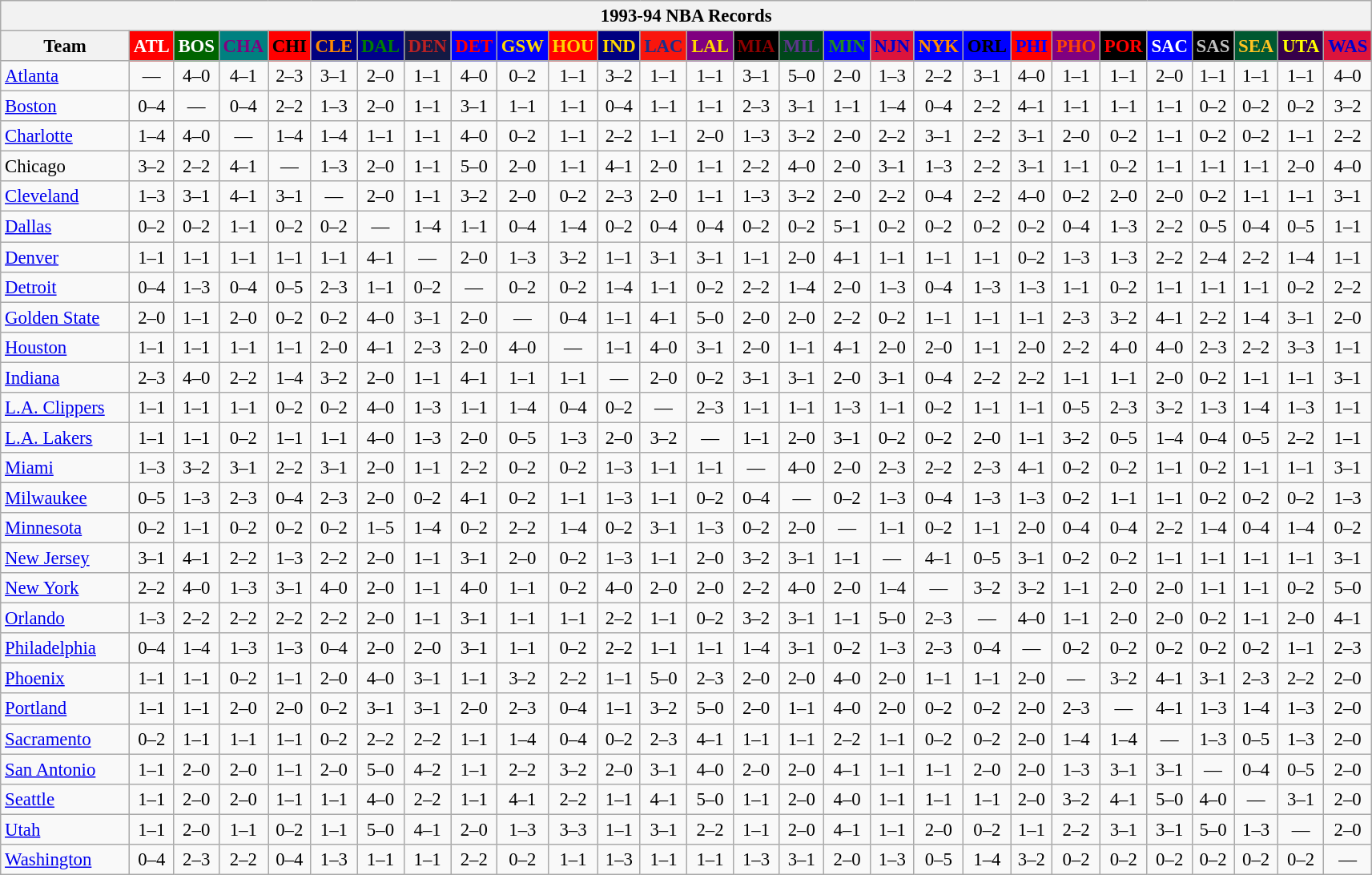<table class="wikitable" style="font-size:95%; text-align:center;">
<tr>
<th colspan=28>1993-94 NBA Records</th>
</tr>
<tr>
<th width=100>Team</th>
<th style="background:#FF0000;color:#FFFFFF;width=35">ATL</th>
<th style="background:#006400;color:#FFFFFF;width=35">BOS</th>
<th style="background:#008080;color:#800080;width=35">CHA</th>
<th style="background:#FF0000;color:#000000;width=35">CHI</th>
<th style="background:#000080;color:#FF8C00;width=35">CLE</th>
<th style="background:#00008B;color:#008000;width=35">DAL</th>
<th style="background:#141A44;color:#BC2224;width=35">DEN</th>
<th style="background:#0000FF;color:#FF0000;width=35">DET</th>
<th style="background:#0000FF;color:#FFD700;width=35">GSW</th>
<th style="background:#FF0000;color:#FFD700;width=35">HOU</th>
<th style="background:#000080;color:#FFD700;width=35">IND</th>
<th style="background:#F9160D;color:#1A2E8B;width=35">LAC</th>
<th style="background:#800080;color:#FFD700;width=35">LAL</th>
<th style="background:#000000;color:#8B0000;width=35">MIA</th>
<th style="background:#00471B;color:#5C378A;width=35">MIL</th>
<th style="background:#0000FF;color:#228B22;width=35">MIN</th>
<th style="background:#DC143C;color:#0000CD;width=35">NJN</th>
<th style="background:#0000FF;color:#FF8C00;width=35">NYK</th>
<th style="background:#0000FF;color:#000000;width=35">ORL</th>
<th style="background:#FF0000;color:#0000FF;width=35">PHI</th>
<th style="background:#800080;color:#FF4500;width=35">PHO</th>
<th style="background:#000000;color:#FF0000;width=35">POR</th>
<th style="background:#0000FF;color:#FFFFFF;width=35">SAC</th>
<th style="background:#000000;color:#C0C0C0;width=35">SAS</th>
<th style="background:#005831;color:#FFC322;width=35">SEA</th>
<th style="background:#36004A;color:#FFFF00;width=35">UTA</th>
<th style="background:#DC143C;color:#0000CD;width=35">WAS</th>
</tr>
<tr>
<td style="text-align:left;"><a href='#'>Atlanta</a></td>
<td>—</td>
<td>4–0</td>
<td>4–1</td>
<td>2–3</td>
<td>3–1</td>
<td>2–0</td>
<td>1–1</td>
<td>4–0</td>
<td>0–2</td>
<td>1–1</td>
<td>3–2</td>
<td>1–1</td>
<td>1–1</td>
<td>3–1</td>
<td>5–0</td>
<td>2–0</td>
<td>1–3</td>
<td>2–2</td>
<td>3–1</td>
<td>4–0</td>
<td>1–1</td>
<td>1–1</td>
<td>2–0</td>
<td>1–1</td>
<td>1–1</td>
<td>1–1</td>
<td>4–0</td>
</tr>
<tr>
<td style="text-align:left;"><a href='#'>Boston</a></td>
<td>0–4</td>
<td>—</td>
<td>0–4</td>
<td>2–2</td>
<td>1–3</td>
<td>2–0</td>
<td>1–1</td>
<td>3–1</td>
<td>1–1</td>
<td>1–1</td>
<td>0–4</td>
<td>1–1</td>
<td>1–1</td>
<td>2–3</td>
<td>3–1</td>
<td>1–1</td>
<td>1–4</td>
<td>0–4</td>
<td>2–2</td>
<td>4–1</td>
<td>1–1</td>
<td>1–1</td>
<td>1–1</td>
<td>0–2</td>
<td>0–2</td>
<td>0–2</td>
<td>3–2</td>
</tr>
<tr>
<td style="text-align:left;"><a href='#'>Charlotte</a></td>
<td>1–4</td>
<td>4–0</td>
<td>—</td>
<td>1–4</td>
<td>1–4</td>
<td>1–1</td>
<td>1–1</td>
<td>4–0</td>
<td>0–2</td>
<td>1–1</td>
<td>2–2</td>
<td>1–1</td>
<td>2–0</td>
<td>1–3</td>
<td>3–2</td>
<td>2–0</td>
<td>2–2</td>
<td>3–1</td>
<td>2–2</td>
<td>3–1</td>
<td>2–0</td>
<td>0–2</td>
<td>1–1</td>
<td>0–2</td>
<td>0–2</td>
<td>1–1</td>
<td>2–2</td>
</tr>
<tr>
<td style="text-align:left;">Chicago</td>
<td>3–2</td>
<td>2–2</td>
<td>4–1</td>
<td>—</td>
<td>1–3</td>
<td>2–0</td>
<td>1–1</td>
<td>5–0</td>
<td>2–0</td>
<td>1–1</td>
<td>4–1</td>
<td>2–0</td>
<td>1–1</td>
<td>2–2</td>
<td>4–0</td>
<td>2–0</td>
<td>3–1</td>
<td>1–3</td>
<td>2–2</td>
<td>3–1</td>
<td>1–1</td>
<td>0–2</td>
<td>1–1</td>
<td>1–1</td>
<td>1–1</td>
<td>2–0</td>
<td>4–0</td>
</tr>
<tr>
<td style="text-align:left;"><a href='#'>Cleveland</a></td>
<td>1–3</td>
<td>3–1</td>
<td>4–1</td>
<td>3–1</td>
<td>—</td>
<td>2–0</td>
<td>1–1</td>
<td>3–2</td>
<td>2–0</td>
<td>0–2</td>
<td>2–3</td>
<td>2–0</td>
<td>1–1</td>
<td>1–3</td>
<td>3–2</td>
<td>2–0</td>
<td>2–2</td>
<td>0–4</td>
<td>2–2</td>
<td>4–0</td>
<td>0–2</td>
<td>2–0</td>
<td>2–0</td>
<td>0–2</td>
<td>1–1</td>
<td>1–1</td>
<td>3–1</td>
</tr>
<tr>
<td style="text-align:left;"><a href='#'>Dallas</a></td>
<td>0–2</td>
<td>0–2</td>
<td>1–1</td>
<td>0–2</td>
<td>0–2</td>
<td>—</td>
<td>1–4</td>
<td>1–1</td>
<td>0–4</td>
<td>1–4</td>
<td>0–2</td>
<td>0–4</td>
<td>0–4</td>
<td>0–2</td>
<td>0–2</td>
<td>5–1</td>
<td>0–2</td>
<td>0–2</td>
<td>0–2</td>
<td>0–2</td>
<td>0–4</td>
<td>1–3</td>
<td>2–2</td>
<td>0–5</td>
<td>0–4</td>
<td>0–5</td>
<td>1–1</td>
</tr>
<tr>
<td style="text-align:left;"><a href='#'>Denver</a></td>
<td>1–1</td>
<td>1–1</td>
<td>1–1</td>
<td>1–1</td>
<td>1–1</td>
<td>4–1</td>
<td>—</td>
<td>2–0</td>
<td>1–3</td>
<td>3–2</td>
<td>1–1</td>
<td>3–1</td>
<td>3–1</td>
<td>1–1</td>
<td>2–0</td>
<td>4–1</td>
<td>1–1</td>
<td>1–1</td>
<td>1–1</td>
<td>0–2</td>
<td>1–3</td>
<td>1–3</td>
<td>2–2</td>
<td>2–4</td>
<td>2–2</td>
<td>1–4</td>
<td>1–1</td>
</tr>
<tr>
<td style="text-align:left;"><a href='#'>Detroit</a></td>
<td>0–4</td>
<td>1–3</td>
<td>0–4</td>
<td>0–5</td>
<td>2–3</td>
<td>1–1</td>
<td>0–2</td>
<td>—</td>
<td>0–2</td>
<td>0–2</td>
<td>1–4</td>
<td>1–1</td>
<td>0–2</td>
<td>2–2</td>
<td>1–4</td>
<td>2–0</td>
<td>1–3</td>
<td>0–4</td>
<td>1–3</td>
<td>1–3</td>
<td>1–1</td>
<td>0–2</td>
<td>1–1</td>
<td>1–1</td>
<td>1–1</td>
<td>0–2</td>
<td>2–2</td>
</tr>
<tr>
<td style="text-align:left;"><a href='#'>Golden State</a></td>
<td>2–0</td>
<td>1–1</td>
<td>2–0</td>
<td>0–2</td>
<td>0–2</td>
<td>4–0</td>
<td>3–1</td>
<td>2–0</td>
<td>—</td>
<td>0–4</td>
<td>1–1</td>
<td>4–1</td>
<td>5–0</td>
<td>2–0</td>
<td>2–0</td>
<td>2–2</td>
<td>0–2</td>
<td>1–1</td>
<td>1–1</td>
<td>1–1</td>
<td>2–3</td>
<td>3–2</td>
<td>4–1</td>
<td>2–2</td>
<td>1–4</td>
<td>3–1</td>
<td>2–0</td>
</tr>
<tr>
<td style="text-align:left;"><a href='#'>Houston</a></td>
<td>1–1</td>
<td>1–1</td>
<td>1–1</td>
<td>1–1</td>
<td>2–0</td>
<td>4–1</td>
<td>2–3</td>
<td>2–0</td>
<td>4–0</td>
<td>—</td>
<td>1–1</td>
<td>4–0</td>
<td>3–1</td>
<td>2–0</td>
<td>1–1</td>
<td>4–1</td>
<td>2–0</td>
<td>2–0</td>
<td>1–1</td>
<td>2–0</td>
<td>2–2</td>
<td>4–0</td>
<td>4–0</td>
<td>2–3</td>
<td>2–2</td>
<td>3–3</td>
<td>1–1</td>
</tr>
<tr>
<td style="text-align:left;"><a href='#'>Indiana</a></td>
<td>2–3</td>
<td>4–0</td>
<td>2–2</td>
<td>1–4</td>
<td>3–2</td>
<td>2–0</td>
<td>1–1</td>
<td>4–1</td>
<td>1–1</td>
<td>1–1</td>
<td>—</td>
<td>2–0</td>
<td>0–2</td>
<td>3–1</td>
<td>3–1</td>
<td>2–0</td>
<td>3–1</td>
<td>0–4</td>
<td>2–2</td>
<td>2–2</td>
<td>1–1</td>
<td>1–1</td>
<td>2–0</td>
<td>0–2</td>
<td>1–1</td>
<td>1–1</td>
<td>3–1</td>
</tr>
<tr>
<td style="text-align:left;"><a href='#'>L.A. Clippers</a></td>
<td>1–1</td>
<td>1–1</td>
<td>1–1</td>
<td>0–2</td>
<td>0–2</td>
<td>4–0</td>
<td>1–3</td>
<td>1–1</td>
<td>1–4</td>
<td>0–4</td>
<td>0–2</td>
<td>—</td>
<td>2–3</td>
<td>1–1</td>
<td>1–1</td>
<td>1–3</td>
<td>1–1</td>
<td>0–2</td>
<td>1–1</td>
<td>1–1</td>
<td>0–5</td>
<td>2–3</td>
<td>3–2</td>
<td>1–3</td>
<td>1–4</td>
<td>1–3</td>
<td>1–1</td>
</tr>
<tr>
<td style="text-align:left;"><a href='#'>L.A. Lakers</a></td>
<td>1–1</td>
<td>1–1</td>
<td>0–2</td>
<td>1–1</td>
<td>1–1</td>
<td>4–0</td>
<td>1–3</td>
<td>2–0</td>
<td>0–5</td>
<td>1–3</td>
<td>2–0</td>
<td>3–2</td>
<td>—</td>
<td>1–1</td>
<td>2–0</td>
<td>3–1</td>
<td>0–2</td>
<td>0–2</td>
<td>2–0</td>
<td>1–1</td>
<td>3–2</td>
<td>0–5</td>
<td>1–4</td>
<td>0–4</td>
<td>0–5</td>
<td>2–2</td>
<td>1–1</td>
</tr>
<tr>
<td style="text-align:left;"><a href='#'>Miami</a></td>
<td>1–3</td>
<td>3–2</td>
<td>3–1</td>
<td>2–2</td>
<td>3–1</td>
<td>2–0</td>
<td>1–1</td>
<td>2–2</td>
<td>0–2</td>
<td>0–2</td>
<td>1–3</td>
<td>1–1</td>
<td>1–1</td>
<td>—</td>
<td>4–0</td>
<td>2–0</td>
<td>2–3</td>
<td>2–2</td>
<td>2–3</td>
<td>4–1</td>
<td>0–2</td>
<td>0–2</td>
<td>1–1</td>
<td>0–2</td>
<td>1–1</td>
<td>1–1</td>
<td>3–1</td>
</tr>
<tr>
<td style="text-align:left;"><a href='#'>Milwaukee</a></td>
<td>0–5</td>
<td>1–3</td>
<td>2–3</td>
<td>0–4</td>
<td>2–3</td>
<td>2–0</td>
<td>0–2</td>
<td>4–1</td>
<td>0–2</td>
<td>1–1</td>
<td>1–3</td>
<td>1–1</td>
<td>0–2</td>
<td>0–4</td>
<td>—</td>
<td>0–2</td>
<td>1–3</td>
<td>0–4</td>
<td>1–3</td>
<td>1–3</td>
<td>0–2</td>
<td>1–1</td>
<td>1–1</td>
<td>0–2</td>
<td>0–2</td>
<td>0–2</td>
<td>1–3</td>
</tr>
<tr>
<td style="text-align:left;"><a href='#'>Minnesota</a></td>
<td>0–2</td>
<td>1–1</td>
<td>0–2</td>
<td>0–2</td>
<td>0–2</td>
<td>1–5</td>
<td>1–4</td>
<td>0–2</td>
<td>2–2</td>
<td>1–4</td>
<td>0–2</td>
<td>3–1</td>
<td>1–3</td>
<td>0–2</td>
<td>2–0</td>
<td>—</td>
<td>1–1</td>
<td>0–2</td>
<td>1–1</td>
<td>2–0</td>
<td>0–4</td>
<td>0–4</td>
<td>2–2</td>
<td>1–4</td>
<td>0–4</td>
<td>1–4</td>
<td>0–2</td>
</tr>
<tr>
<td style="text-align:left;"><a href='#'>New Jersey</a></td>
<td>3–1</td>
<td>4–1</td>
<td>2–2</td>
<td>1–3</td>
<td>2–2</td>
<td>2–0</td>
<td>1–1</td>
<td>3–1</td>
<td>2–0</td>
<td>0–2</td>
<td>1–3</td>
<td>1–1</td>
<td>2–0</td>
<td>3–2</td>
<td>3–1</td>
<td>1–1</td>
<td>—</td>
<td>4–1</td>
<td>0–5</td>
<td>3–1</td>
<td>0–2</td>
<td>0–2</td>
<td>1–1</td>
<td>1–1</td>
<td>1–1</td>
<td>1–1</td>
<td>3–1</td>
</tr>
<tr>
<td style="text-align:left;"><a href='#'>New York</a></td>
<td>2–2</td>
<td>4–0</td>
<td>1–3</td>
<td>3–1</td>
<td>4–0</td>
<td>2–0</td>
<td>1–1</td>
<td>4–0</td>
<td>1–1</td>
<td>0–2</td>
<td>4–0</td>
<td>2–0</td>
<td>2–0</td>
<td>2–2</td>
<td>4–0</td>
<td>2–0</td>
<td>1–4</td>
<td>—</td>
<td>3–2</td>
<td>3–2</td>
<td>1–1</td>
<td>2–0</td>
<td>2–0</td>
<td>1–1</td>
<td>1–1</td>
<td>0–2</td>
<td>5–0</td>
</tr>
<tr>
<td style="text-align:left;"><a href='#'>Orlando</a></td>
<td>1–3</td>
<td>2–2</td>
<td>2–2</td>
<td>2–2</td>
<td>2–2</td>
<td>2–0</td>
<td>1–1</td>
<td>3–1</td>
<td>1–1</td>
<td>1–1</td>
<td>2–2</td>
<td>1–1</td>
<td>0–2</td>
<td>3–2</td>
<td>3–1</td>
<td>1–1</td>
<td>5–0</td>
<td>2–3</td>
<td>—</td>
<td>4–0</td>
<td>1–1</td>
<td>2–0</td>
<td>2–0</td>
<td>0–2</td>
<td>1–1</td>
<td>2–0</td>
<td>4–1</td>
</tr>
<tr>
<td style="text-align:left;"><a href='#'>Philadelphia</a></td>
<td>0–4</td>
<td>1–4</td>
<td>1–3</td>
<td>1–3</td>
<td>0–4</td>
<td>2–0</td>
<td>2–0</td>
<td>3–1</td>
<td>1–1</td>
<td>0–2</td>
<td>2–2</td>
<td>1–1</td>
<td>1–1</td>
<td>1–4</td>
<td>3–1</td>
<td>0–2</td>
<td>1–3</td>
<td>2–3</td>
<td>0–4</td>
<td>—</td>
<td>0–2</td>
<td>0–2</td>
<td>0–2</td>
<td>0–2</td>
<td>0–2</td>
<td>1–1</td>
<td>2–3</td>
</tr>
<tr>
<td style="text-align:left;"><a href='#'>Phoenix</a></td>
<td>1–1</td>
<td>1–1</td>
<td>0–2</td>
<td>1–1</td>
<td>2–0</td>
<td>4–0</td>
<td>3–1</td>
<td>1–1</td>
<td>3–2</td>
<td>2–2</td>
<td>1–1</td>
<td>5–0</td>
<td>2–3</td>
<td>2–0</td>
<td>2–0</td>
<td>4–0</td>
<td>2–0</td>
<td>1–1</td>
<td>1–1</td>
<td>2–0</td>
<td>—</td>
<td>3–2</td>
<td>4–1</td>
<td>3–1</td>
<td>2–3</td>
<td>2–2</td>
<td>2–0</td>
</tr>
<tr>
<td style="text-align:left;"><a href='#'>Portland</a></td>
<td>1–1</td>
<td>1–1</td>
<td>2–0</td>
<td>2–0</td>
<td>0–2</td>
<td>3–1</td>
<td>3–1</td>
<td>2–0</td>
<td>2–3</td>
<td>0–4</td>
<td>1–1</td>
<td>3–2</td>
<td>5–0</td>
<td>2–0</td>
<td>1–1</td>
<td>4–0</td>
<td>2–0</td>
<td>0–2</td>
<td>0–2</td>
<td>2–0</td>
<td>2–3</td>
<td>—</td>
<td>4–1</td>
<td>1–3</td>
<td>1–4</td>
<td>1–3</td>
<td>2–0</td>
</tr>
<tr>
<td style="text-align:left;"><a href='#'>Sacramento</a></td>
<td>0–2</td>
<td>1–1</td>
<td>1–1</td>
<td>1–1</td>
<td>0–2</td>
<td>2–2</td>
<td>2–2</td>
<td>1–1</td>
<td>1–4</td>
<td>0–4</td>
<td>0–2</td>
<td>2–3</td>
<td>4–1</td>
<td>1–1</td>
<td>1–1</td>
<td>2–2</td>
<td>1–1</td>
<td>0–2</td>
<td>0–2</td>
<td>2–0</td>
<td>1–4</td>
<td>1–4</td>
<td>—</td>
<td>1–3</td>
<td>0–5</td>
<td>1–3</td>
<td>2–0</td>
</tr>
<tr>
<td style="text-align:left;"><a href='#'>San Antonio</a></td>
<td>1–1</td>
<td>2–0</td>
<td>2–0</td>
<td>1–1</td>
<td>2–0</td>
<td>5–0</td>
<td>4–2</td>
<td>1–1</td>
<td>2–2</td>
<td>3–2</td>
<td>2–0</td>
<td>3–1</td>
<td>4–0</td>
<td>2–0</td>
<td>2–0</td>
<td>4–1</td>
<td>1–1</td>
<td>1–1</td>
<td>2–0</td>
<td>2–0</td>
<td>1–3</td>
<td>3–1</td>
<td>3–1</td>
<td>—</td>
<td>0–4</td>
<td>0–5</td>
<td>2–0</td>
</tr>
<tr>
<td style="text-align:left;"><a href='#'>Seattle</a></td>
<td>1–1</td>
<td>2–0</td>
<td>2–0</td>
<td>1–1</td>
<td>1–1</td>
<td>4–0</td>
<td>2–2</td>
<td>1–1</td>
<td>4–1</td>
<td>2–2</td>
<td>1–1</td>
<td>4–1</td>
<td>5–0</td>
<td>1–1</td>
<td>2–0</td>
<td>4–0</td>
<td>1–1</td>
<td>1–1</td>
<td>1–1</td>
<td>2–0</td>
<td>3–2</td>
<td>4–1</td>
<td>5–0</td>
<td>4–0</td>
<td>—</td>
<td>3–1</td>
<td>2–0</td>
</tr>
<tr>
<td style="text-align:left;"><a href='#'>Utah</a></td>
<td>1–1</td>
<td>2–0</td>
<td>1–1</td>
<td>0–2</td>
<td>1–1</td>
<td>5–0</td>
<td>4–1</td>
<td>2–0</td>
<td>1–3</td>
<td>3–3</td>
<td>1–1</td>
<td>3–1</td>
<td>2–2</td>
<td>1–1</td>
<td>2–0</td>
<td>4–1</td>
<td>1–1</td>
<td>2–0</td>
<td>0–2</td>
<td>1–1</td>
<td>2–2</td>
<td>3–1</td>
<td>3–1</td>
<td>5–0</td>
<td>1–3</td>
<td>—</td>
<td>2–0</td>
</tr>
<tr>
<td style="text-align:left;"><a href='#'>Washington</a></td>
<td>0–4</td>
<td>2–3</td>
<td>2–2</td>
<td>0–4</td>
<td>1–3</td>
<td>1–1</td>
<td>1–1</td>
<td>2–2</td>
<td>0–2</td>
<td>1–1</td>
<td>1–3</td>
<td>1–1</td>
<td>1–1</td>
<td>1–3</td>
<td>3–1</td>
<td>2–0</td>
<td>1–3</td>
<td>0–5</td>
<td>1–4</td>
<td>3–2</td>
<td>0–2</td>
<td>0–2</td>
<td>0–2</td>
<td>0–2</td>
<td>0–2</td>
<td>0–2</td>
<td>—</td>
</tr>
</table>
